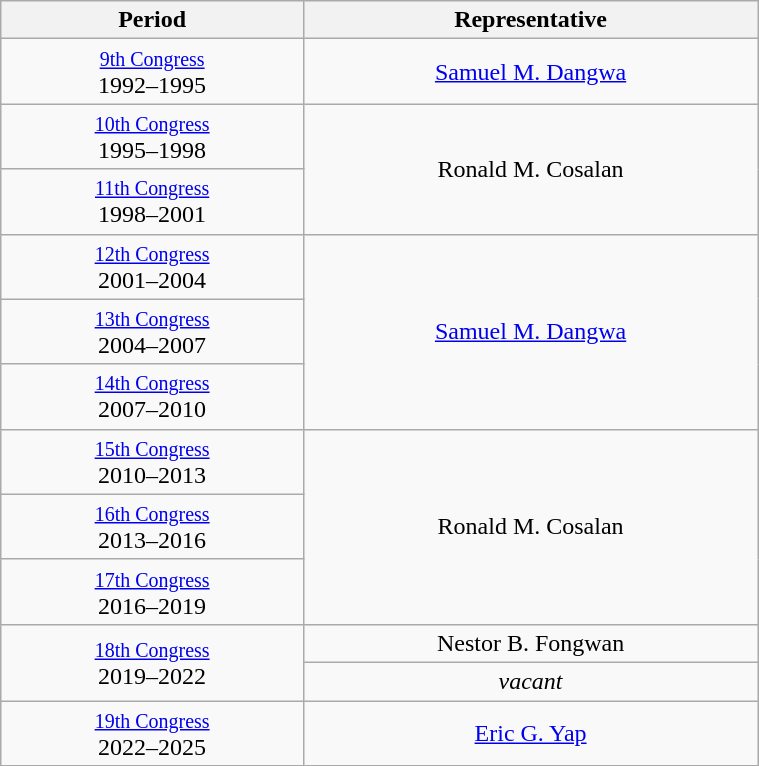<table class="wikitable" style="text-align:center; width:40%;">
<tr>
<th width="40%">Period</th>
<th>Representative</th>
</tr>
<tr>
<td><small><a href='#'>9th Congress</a></small><br>1992–1995</td>
<td><a href='#'>Samuel M. Dangwa</a></td>
</tr>
<tr>
<td><small><a href='#'>10th Congress</a></small><br>1995–1998</td>
<td rowspan="2">Ronald M. Cosalan</td>
</tr>
<tr>
<td><small><a href='#'>11th Congress</a></small><br>1998–2001</td>
</tr>
<tr>
<td><small><a href='#'>12th Congress</a></small><br>2001–2004</td>
<td rowspan="3"><a href='#'>Samuel M. Dangwa</a></td>
</tr>
<tr>
<td><small><a href='#'>13th Congress</a></small><br>2004–2007</td>
</tr>
<tr>
<td><small><a href='#'>14th Congress</a></small><br>2007–2010</td>
</tr>
<tr>
<td><small><a href='#'>15th Congress</a></small><br>2010–2013</td>
<td rowspan="3">Ronald M. Cosalan</td>
</tr>
<tr>
<td><small><a href='#'>16th Congress</a></small><br>2013–2016</td>
</tr>
<tr>
<td><small><a href='#'>17th Congress</a></small><br>2016–2019</td>
</tr>
<tr>
<td rowspan=2><small><a href='#'>18th Congress</a></small><br>2019–2022</td>
<td>Nestor B. Fongwan</td>
</tr>
<tr>
<td><em>vacant</em></td>
</tr>
<tr>
<td><small><a href='#'>19th Congress</a></small><br>2022–2025</td>
<td><a href='#'> Eric G. Yap</a></td>
</tr>
</table>
